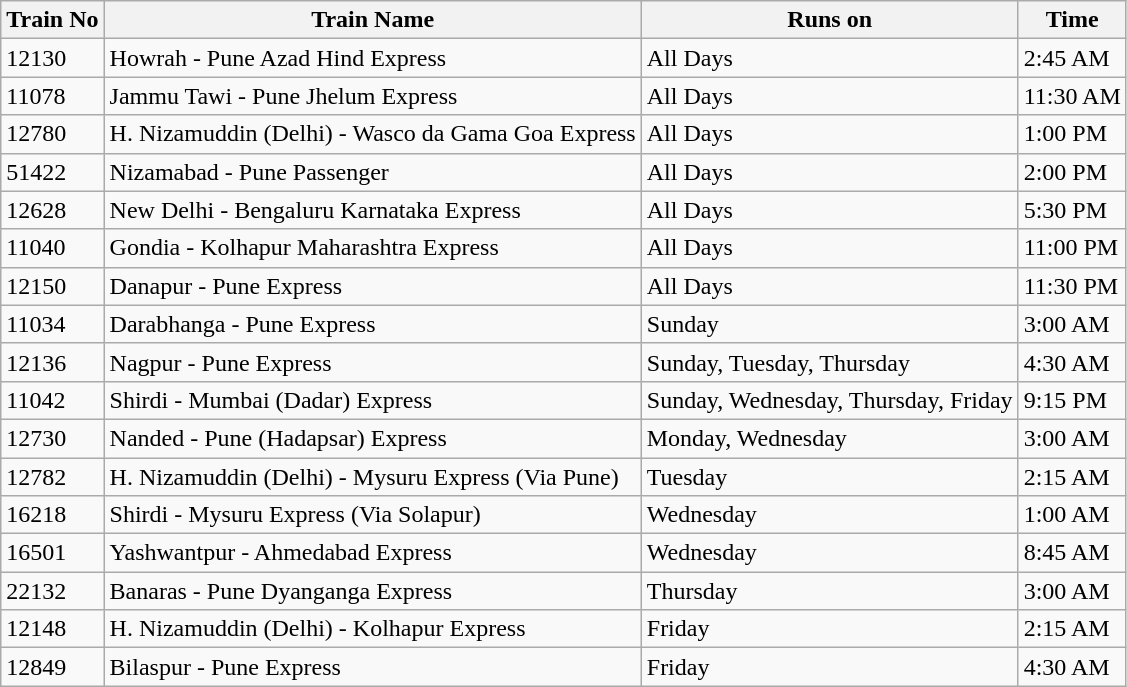<table class="wikitable">
<tr>
<th>Train No</th>
<th>Train Name</th>
<th>Runs on</th>
<th>Time</th>
</tr>
<tr>
<td>12130</td>
<td>Howrah - Pune Azad Hind Express</td>
<td>All Days</td>
<td>2:45 AM</td>
</tr>
<tr>
<td>11078</td>
<td>Jammu Tawi - Pune Jhelum Express</td>
<td>All Days</td>
<td>11:30 AM</td>
</tr>
<tr>
<td>12780</td>
<td>H. Nizamuddin (Delhi)  - Wasco da Gama Goa Express</td>
<td>All Days</td>
<td>1:00 PM</td>
</tr>
<tr>
<td>51422</td>
<td>Nizamabad - Pune Passenger</td>
<td>All Days</td>
<td>2:00 PM</td>
</tr>
<tr>
<td>12628</td>
<td>New Delhi - Bengaluru Karnataka Express</td>
<td>All Days</td>
<td>5:30 PM</td>
</tr>
<tr>
<td>11040</td>
<td>Gondia - Kolhapur Maharashtra Express</td>
<td>All Days</td>
<td>11:00 PM</td>
</tr>
<tr>
<td>12150</td>
<td>Danapur - Pune Express</td>
<td>All Days</td>
<td>11:30 PM</td>
</tr>
<tr>
<td>11034</td>
<td>Darabhanga - Pune Express</td>
<td>Sunday</td>
<td>3:00 AM</td>
</tr>
<tr>
<td>12136</td>
<td>Nagpur - Pune Express</td>
<td>Sunday, Tuesday, Thursday</td>
<td>4:30 AM</td>
</tr>
<tr>
<td>11042</td>
<td>Shirdi - Mumbai (Dadar) Express</td>
<td>Sunday, Wednesday, Thursday, Friday</td>
<td>9:15 PM</td>
</tr>
<tr>
<td>12730</td>
<td>Nanded - Pune (Hadapsar) Express</td>
<td>Monday, Wednesday</td>
<td>3:00 AM</td>
</tr>
<tr>
<td>12782</td>
<td>H. Nizamuddin (Delhi) - Mysuru Express (Via Pune)</td>
<td>Tuesday</td>
<td>2:15 AM</td>
</tr>
<tr>
<td>16218</td>
<td>Shirdi - Mysuru Express (Via Solapur)</td>
<td>Wednesday</td>
<td>1:00 AM</td>
</tr>
<tr>
<td>16501</td>
<td>Yashwantpur - Ahmedabad Express</td>
<td>Wednesday</td>
<td>8:45 AM</td>
</tr>
<tr>
<td>22132</td>
<td>Banaras - Pune Dyanganga Express</td>
<td>Thursday</td>
<td>3:00 AM</td>
</tr>
<tr>
<td>12148</td>
<td>H. Nizamuddin (Delhi) - Kolhapur Express</td>
<td>Friday</td>
<td>2:15 AM</td>
</tr>
<tr>
<td>12849</td>
<td>Bilaspur - Pune Express</td>
<td>Friday</td>
<td>4:30 AM</td>
</tr>
</table>
